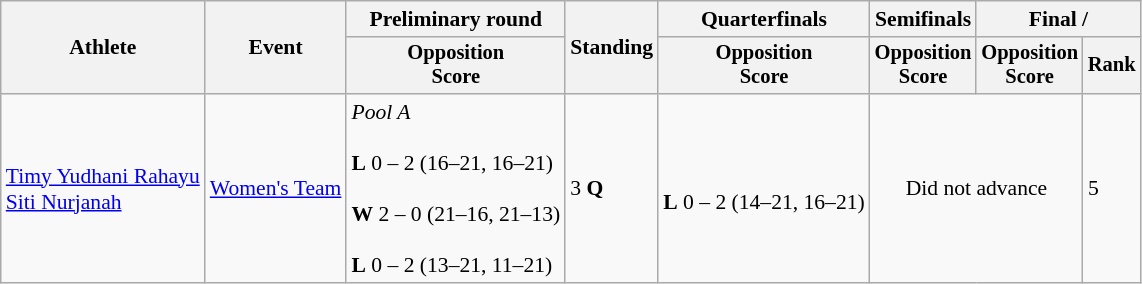<table class=wikitable style="font-size:90%">
<tr>
<th rowspan=2>Athlete</th>
<th rowspan=2>Event</th>
<th>Preliminary round</th>
<th rowspan=2>Standing</th>
<th>Quarterfinals</th>
<th>Semifinals</th>
<th colspan=2>Final / </th>
</tr>
<tr style="font-size:95%">
<th>Opposition<br>Score</th>
<th>Opposition<br>Score</th>
<th>Opposition<br>Score</th>
<th>Opposition<br>Score</th>
<th>Rank</th>
</tr>
<tr>
<td align=left><a href='#'>Timy Yudhani Rahayu</a> <br> <a href='#'>Siti Nurjanah</a></td>
<td align=left rowspan=2><a href='#'>Women's Team</a></td>
<td align=left><em>Pool A</em><br> <br><strong>L</strong> 0 – 2 (16–21, 16–21)<br> <br><strong>W</strong> 2 – 0 (21–16, 21–13)<br> <br><strong>L</strong> 0 – 2 (13–21, 11–21)</td>
<td>3 <strong>Q</strong></td>
<td><br><strong>L</strong> 0 – 2 (14–21, 16–21)</td>
<td align=center colspan=2>Did not advance</td>
<td>5</td>
</tr>
</table>
